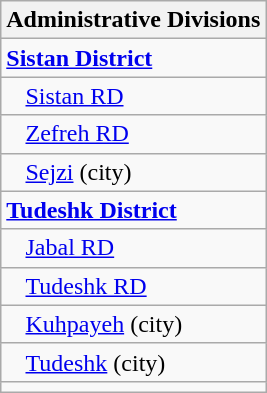<table class="wikitable">
<tr>
<th>Administrative Divisions</th>
</tr>
<tr>
<td><strong><a href='#'>Sistan District</a></strong></td>
</tr>
<tr>
<td style="padding-left: 1em;"><a href='#'>Sistan RD</a></td>
</tr>
<tr>
<td style="padding-left: 1em;"><a href='#'>Zefreh RD</a></td>
</tr>
<tr>
<td style="padding-left: 1em;"><a href='#'>Sejzi</a> (city)</td>
</tr>
<tr>
<td><strong><a href='#'>Tudeshk District</a></strong></td>
</tr>
<tr>
<td style="padding-left: 1em;"><a href='#'>Jabal RD</a></td>
</tr>
<tr>
<td style="padding-left: 1em;"><a href='#'>Tudeshk RD</a></td>
</tr>
<tr>
<td style="padding-left: 1em;"><a href='#'>Kuhpayeh</a> (city)</td>
</tr>
<tr>
<td style="padding-left: 1em;"><a href='#'>Tudeshk</a> (city)</td>
</tr>
<tr>
<td colspan=1></td>
</tr>
</table>
